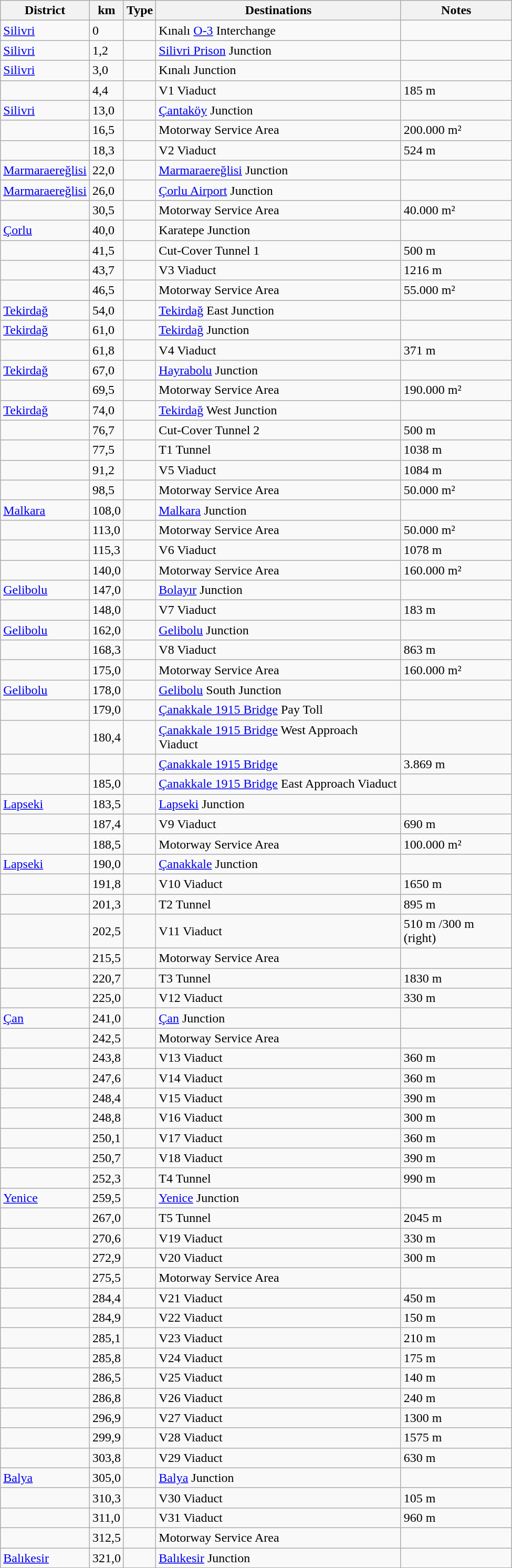<table class="wikitable"  width="650px">
<tr>
<th>District</th>
<th>km</th>
<th>Type</th>
<th>Destinations</th>
<th>Notes</th>
</tr>
<tr>
<td><a href='#'>Silivri</a></td>
<td>0</td>
<td></td>
<td>Kınalı <a href='#'>O-3</a> Interchange</td>
<td> </td>
</tr>
<tr>
<td><a href='#'>Silivri</a></td>
<td>1,2</td>
<td></td>
<td><a href='#'>Silivri Prison</a> Junction</td>
<td></td>
</tr>
<tr>
<td><a href='#'>Silivri</a></td>
<td>3,0</td>
<td></td>
<td>Kınalı Junction</td>
<td> </td>
</tr>
<tr>
<td></td>
<td>4,4</td>
<td></td>
<td>V1 Viaduct</td>
<td>185 m</td>
</tr>
<tr>
<td><a href='#'>Silivri</a></td>
<td>13,0</td>
<td></td>
<td><a href='#'>Çantaköy</a> Junction</td>
<td></td>
</tr>
<tr>
<td></td>
<td>16,5</td>
<td></td>
<td>Motorway Service Area</td>
<td>200.000 m²</td>
</tr>
<tr>
<td></td>
<td>18,3</td>
<td></td>
<td>V2 Viaduct</td>
<td>524 m</td>
</tr>
<tr>
<td><a href='#'>Marmaraereğlisi</a></td>
<td>22,0</td>
<td></td>
<td><a href='#'>Marmaraereğlisi</a> Junction</td>
<td></td>
</tr>
<tr>
<td><a href='#'>Marmaraereğlisi</a></td>
<td>26,0</td>
<td></td>
<td><a href='#'>Çorlu Airport</a> Junction</td>
<td></td>
</tr>
<tr>
<td></td>
<td>30,5</td>
<td></td>
<td>Motorway Service Area</td>
<td>40.000 m²</td>
</tr>
<tr>
<td><a href='#'>Çorlu</a></td>
<td>40,0</td>
<td></td>
<td>Karatepe Junction</td>
<td></td>
</tr>
<tr>
<td></td>
<td>41,5</td>
<td></td>
<td>Cut-Cover Tunnel 1</td>
<td>500 m</td>
</tr>
<tr>
<td></td>
<td>43,7</td>
<td></td>
<td>V3 Viaduct</td>
<td>1216 m</td>
</tr>
<tr>
<td></td>
<td>46,5</td>
<td></td>
<td>Motorway Service Area</td>
<td>55.000 m²</td>
</tr>
<tr>
<td><a href='#'>Tekirdağ</a></td>
<td>54,0</td>
<td></td>
<td><a href='#'>Tekirdağ</a> East Junction</td>
<td></td>
</tr>
<tr>
<td><a href='#'>Tekirdağ</a></td>
<td>61,0</td>
<td></td>
<td><a href='#'>Tekirdağ</a> Junction</td>
<td></td>
</tr>
<tr>
<td></td>
<td>61,8</td>
<td></td>
<td>V4 Viaduct</td>
<td>371 m</td>
</tr>
<tr>
<td><a href='#'>Tekirdağ</a></td>
<td>67,0</td>
<td></td>
<td><a href='#'>Hayrabolu</a> Junction</td>
<td></td>
</tr>
<tr>
<td></td>
<td>69,5</td>
<td></td>
<td>Motorway Service Area</td>
<td>190.000 m²</td>
</tr>
<tr>
<td><a href='#'>Tekirdağ</a></td>
<td>74,0</td>
<td></td>
<td><a href='#'>Tekirdağ</a> West Junction</td>
<td></td>
</tr>
<tr>
<td></td>
<td>76,7</td>
<td></td>
<td>Cut-Cover Tunnel 2</td>
<td>500 m</td>
</tr>
<tr>
<td></td>
<td>77,5</td>
<td></td>
<td>T1 Tunnel</td>
<td>1038 m</td>
</tr>
<tr>
<td></td>
<td>91,2</td>
<td></td>
<td>V5 Viaduct</td>
<td>1084 m</td>
</tr>
<tr>
<td></td>
<td>98,5</td>
<td></td>
<td>Motorway Service Area</td>
<td>50.000 m²</td>
</tr>
<tr>
<td><a href='#'>Malkara</a></td>
<td>108,0</td>
<td></td>
<td><a href='#'>Malkara</a> Junction</td>
<td> </td>
</tr>
<tr>
<td></td>
<td>113,0</td>
<td></td>
<td>Motorway Service Area</td>
<td>50.000 m²</td>
</tr>
<tr>
<td></td>
<td>115,3</td>
<td></td>
<td>V6 Viaduct</td>
<td>1078 m</td>
</tr>
<tr>
<td></td>
<td>140,0</td>
<td></td>
<td>Motorway Service Area</td>
<td>160.000 m²</td>
</tr>
<tr>
<td><a href='#'>Gelibolu</a></td>
<td>147,0</td>
<td></td>
<td><a href='#'>Bolayır</a> Junction</td>
<td>  </td>
</tr>
<tr>
<td></td>
<td>148,0</td>
<td></td>
<td>V7 Viaduct</td>
<td>183 m</td>
</tr>
<tr>
<td><a href='#'>Gelibolu</a></td>
<td>162,0</td>
<td></td>
<td><a href='#'>Gelibolu</a> Junction</td>
<td></td>
</tr>
<tr>
<td></td>
<td>168,3</td>
<td></td>
<td>V8 Viaduct</td>
<td>863 m</td>
</tr>
<tr>
<td></td>
<td>175,0</td>
<td></td>
<td>Motorway Service Area</td>
<td>160.000 m²</td>
</tr>
<tr>
<td><a href='#'>Gelibolu</a></td>
<td>178,0</td>
<td></td>
<td><a href='#'>Gelibolu</a> South Junction</td>
<td></td>
</tr>
<tr>
<td></td>
<td>179,0</td>
<td></td>
<td><a href='#'>Çanakkale 1915 Bridge</a> Pay Toll</td>
<td></td>
</tr>
<tr>
<td></td>
<td>180,4</td>
<td></td>
<td><a href='#'>Çanakkale 1915 Bridge</a> West Approach Viaduct</td>
<td></td>
</tr>
<tr>
<td></td>
<td></td>
<td></td>
<td><a href='#'>Çanakkale 1915 Bridge</a></td>
<td>3.869 m</td>
</tr>
<tr>
<td></td>
<td>185,0</td>
<td></td>
<td><a href='#'>Çanakkale 1915 Bridge</a> East Approach Viaduct</td>
<td></td>
</tr>
<tr>
<td><a href='#'>Lapseki</a></td>
<td>183,5</td>
<td></td>
<td><a href='#'>Lapseki</a> Junction</td>
<td> </td>
</tr>
<tr>
<td></td>
<td>187,4</td>
<td></td>
<td>V9 Viaduct</td>
<td>690 m</td>
</tr>
<tr>
<td></td>
<td>188,5</td>
<td></td>
<td>Motorway Service Area</td>
<td>100.000 m²</td>
</tr>
<tr>
<td><a href='#'>Lapseki</a></td>
<td>190,0</td>
<td></td>
<td><a href='#'>Çanakkale</a> Junction</td>
<td></td>
</tr>
<tr>
<td></td>
<td>191,8</td>
<td></td>
<td>V10 Viaduct</td>
<td>1650 m</td>
</tr>
<tr>
<td></td>
<td>201,3</td>
<td></td>
<td>T2 Tunnel</td>
<td>895 m</td>
</tr>
<tr>
<td></td>
<td>202,5</td>
<td></td>
<td>V11 Viaduct</td>
<td>510 m /300 m (right)</td>
</tr>
<tr>
<td></td>
<td>215,5</td>
<td></td>
<td>Motorway Service Area</td>
<td></td>
</tr>
<tr>
<td></td>
<td>220,7</td>
<td></td>
<td>T3 Tunnel</td>
<td>1830 m</td>
</tr>
<tr>
<td></td>
<td>225,0</td>
<td></td>
<td>V12 Viaduct</td>
<td>330 m</td>
</tr>
<tr>
<td><a href='#'>Çan</a></td>
<td>241,0</td>
<td></td>
<td><a href='#'>Çan</a> Junction</td>
<td></td>
</tr>
<tr>
<td></td>
<td>242,5</td>
<td></td>
<td>Motorway Service Area</td>
<td></td>
</tr>
<tr>
<td></td>
<td>243,8</td>
<td></td>
<td>V13 Viaduct</td>
<td>360 m</td>
</tr>
<tr>
<td></td>
<td>247,6</td>
<td></td>
<td>V14 Viaduct</td>
<td>360 m</td>
</tr>
<tr>
<td></td>
<td>248,4</td>
<td></td>
<td>V15 Viaduct</td>
<td>390 m</td>
</tr>
<tr>
<td></td>
<td>248,8</td>
<td></td>
<td>V16 Viaduct</td>
<td>300 m</td>
</tr>
<tr>
<td></td>
<td>250,1</td>
<td></td>
<td>V17 Viaduct</td>
<td>360 m</td>
</tr>
<tr>
<td></td>
<td>250,7</td>
<td></td>
<td>V18 Viaduct</td>
<td>390 m</td>
</tr>
<tr>
<td></td>
<td>252,3</td>
<td></td>
<td>T4 Tunnel</td>
<td>990 m</td>
</tr>
<tr>
<td><a href='#'>Yenice</a></td>
<td>259,5</td>
<td></td>
<td><a href='#'>Yenice</a> Junction</td>
<td></td>
</tr>
<tr>
<td></td>
<td>267,0</td>
<td></td>
<td>T5 Tunnel</td>
<td>2045 m</td>
</tr>
<tr>
<td></td>
<td>270,6</td>
<td></td>
<td>V19 Viaduct</td>
<td>330 m</td>
</tr>
<tr>
<td></td>
<td>272,9</td>
<td></td>
<td>V20 Viaduct</td>
<td>300 m</td>
</tr>
<tr>
<td></td>
<td>275,5</td>
<td></td>
<td>Motorway Service Area</td>
<td></td>
</tr>
<tr>
<td></td>
<td>284,4</td>
<td></td>
<td>V21 Viaduct</td>
<td>450 m</td>
</tr>
<tr>
<td></td>
<td>284,9</td>
<td></td>
<td>V22 Viaduct</td>
<td>150 m</td>
</tr>
<tr>
<td></td>
<td>285,1</td>
<td></td>
<td>V23 Viaduct</td>
<td>210 m</td>
</tr>
<tr>
<td></td>
<td>285,8</td>
<td></td>
<td>V24 Viaduct</td>
<td>175 m</td>
</tr>
<tr>
<td></td>
<td>286,5</td>
<td></td>
<td>V25 Viaduct</td>
<td>140 m</td>
</tr>
<tr>
<td></td>
<td>286,8</td>
<td></td>
<td>V26 Viaduct</td>
<td>240 m</td>
</tr>
<tr>
<td></td>
<td>296,9</td>
<td></td>
<td>V27 Viaduct</td>
<td>1300 m</td>
</tr>
<tr>
<td></td>
<td>299,9</td>
<td></td>
<td>V28 Viaduct</td>
<td>1575 m</td>
</tr>
<tr>
<td></td>
<td>303,8</td>
<td></td>
<td>V29 Viaduct</td>
<td>630 m</td>
</tr>
<tr>
<td><a href='#'>Balya</a></td>
<td>305,0</td>
<td></td>
<td><a href='#'>Balya</a> Junction</td>
<td></td>
</tr>
<tr>
<td></td>
<td>310,3</td>
<td></td>
<td>V30 Viaduct</td>
<td>105 m</td>
</tr>
<tr>
<td></td>
<td>311,0</td>
<td></td>
<td>V31 Viaduct</td>
<td>960 m</td>
</tr>
<tr>
<td></td>
<td>312,5</td>
<td></td>
<td>Motorway Service Area</td>
<td></td>
</tr>
<tr>
<td><a href='#'>Balıkesir</a></td>
<td>321,0</td>
<td></td>
<td><a href='#'>Balıkesir</a> Junction</td>
<td> </td>
</tr>
<tr>
</tr>
</table>
